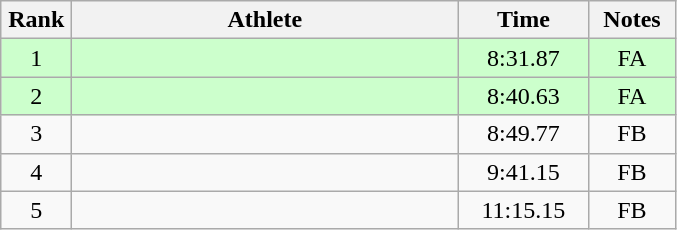<table class=wikitable style="text-align:center">
<tr>
<th width=40>Rank</th>
<th width=250>Athlete</th>
<th width=80>Time</th>
<th width=50>Notes</th>
</tr>
<tr bgcolor="ccffcc">
<td>1</td>
<td align="left"></td>
<td>8:31.87</td>
<td>FA</td>
</tr>
<tr bgcolor="ccffcc">
<td>2</td>
<td align="left"></td>
<td>8:40.63</td>
<td>FA</td>
</tr>
<tr>
<td>3</td>
<td align="left"></td>
<td>8:49.77</td>
<td>FB</td>
</tr>
<tr>
<td>4</td>
<td align="left"></td>
<td>9:41.15</td>
<td>FB</td>
</tr>
<tr>
<td>5</td>
<td align="left"></td>
<td>11:15.15</td>
<td>FB</td>
</tr>
</table>
